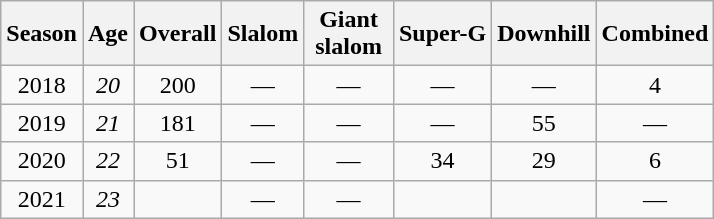<table class=wikitable style="text-align:center">
<tr>
<th>Season</th>
<th>Age</th>
<th>Overall</th>
<th>Slalom</th>
<th>Giant<br> slalom </th>
<th>Super-G</th>
<th>Downhill</th>
<th>Combined</th>
</tr>
<tr>
<td>2018</td>
<td><em>20</em></td>
<td>200</td>
<td>—</td>
<td>—</td>
<td>—</td>
<td>—</td>
<td>4</td>
</tr>
<tr>
<td>2019</td>
<td><em>21</em></td>
<td>181</td>
<td>—</td>
<td>—</td>
<td>—</td>
<td>55</td>
<td>—</td>
</tr>
<tr>
<td>2020</td>
<td><em>22</em></td>
<td>51</td>
<td>—</td>
<td>—</td>
<td>34</td>
<td>29</td>
<td>6</td>
</tr>
<tr>
<td>2021</td>
<td><em>23</em></td>
<td></td>
<td>—</td>
<td>—</td>
<td></td>
<td></td>
<td>—</td>
</tr>
</table>
